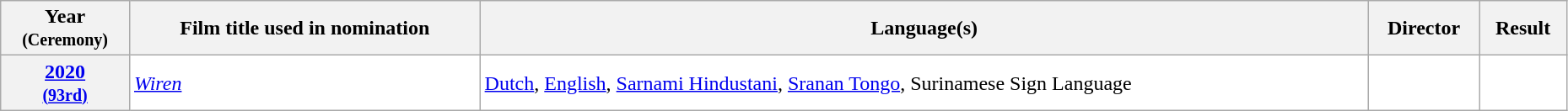<table class="wikitable sortable" width="98%" style="background:#ffffff;">
<tr>
<th>Year<br><small>(Ceremony)</small></th>
<th>Film title used in nomination</th>
<th>Language(s)</th>
<th>Director</th>
<th>Result</th>
</tr>
<tr>
<th align="center"><a href='#'>2020</a><br><small><a href='#'>(93rd)</a></small></th>
<td><em><a href='#'>Wiren</a></em></td>
<td><a href='#'>Dutch</a>, <a href='#'>English</a>, <a href='#'>Sarnami Hindustani</a>, <a href='#'>Sranan Tongo</a>, Surinamese Sign Language</td>
<td></td>
<td></td>
</tr>
</table>
